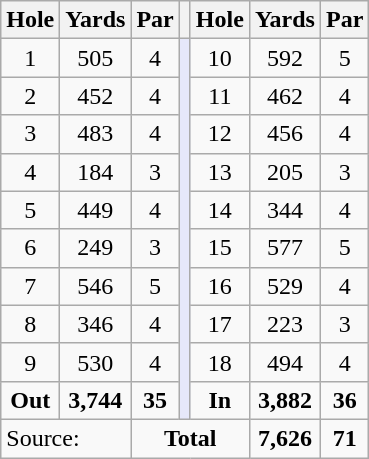<table class="wikitable" style="text-align:center; font-size:100%">
<tr>
<th>Hole</th>
<th>Yards</th>
<th>Par</th>
<th></th>
<th>Hole</th>
<th>Yards</th>
<th>Par</th>
</tr>
<tr>
<td>1</td>
<td>505</td>
<td>4</td>
<td rowspan=10 style="background:#E6E8FA;"></td>
<td>10</td>
<td>592</td>
<td>5</td>
</tr>
<tr>
<td>2</td>
<td>452</td>
<td>4</td>
<td>11</td>
<td>462</td>
<td>4</td>
</tr>
<tr>
<td>3</td>
<td>483</td>
<td>4</td>
<td>12</td>
<td>456</td>
<td>4</td>
</tr>
<tr>
<td>4</td>
<td>184</td>
<td>3</td>
<td>13</td>
<td>205</td>
<td>3</td>
</tr>
<tr>
<td>5</td>
<td>449</td>
<td>4</td>
<td>14</td>
<td>344</td>
<td>4</td>
</tr>
<tr>
<td>6</td>
<td>249</td>
<td>3</td>
<td>15</td>
<td>577</td>
<td>5</td>
</tr>
<tr>
<td>7</td>
<td>546</td>
<td>5</td>
<td>16</td>
<td>529</td>
<td>4</td>
</tr>
<tr>
<td>8</td>
<td>346</td>
<td>4</td>
<td>17</td>
<td>223</td>
<td>3</td>
</tr>
<tr>
<td>9</td>
<td>530</td>
<td>4</td>
<td>18</td>
<td>494</td>
<td>4</td>
</tr>
<tr>
<td><strong>Out</strong></td>
<td><strong>3,744</strong></td>
<td><strong>35</strong></td>
<td><strong>In</strong></td>
<td><strong>3,882</strong></td>
<td><strong>36</strong></td>
</tr>
<tr>
<td colspan=2 align=left>Source:</td>
<td colspan=3><strong>Total</strong></td>
<td><strong>7,626</strong></td>
<td><strong>71</strong></td>
</tr>
</table>
